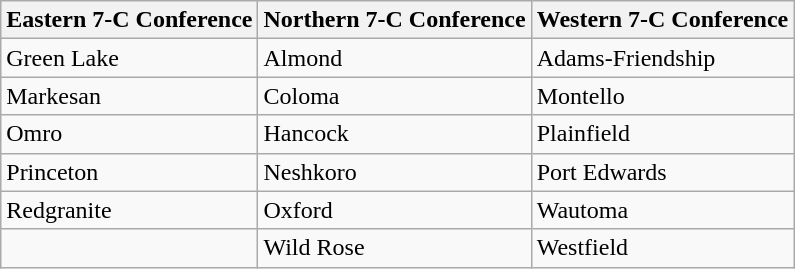<table class="wikitable">
<tr>
<th>Eastern 7-C Conference</th>
<th>Northern 7-C Conference</th>
<th>Western 7-C Conference</th>
</tr>
<tr>
<td>Green Lake</td>
<td>Almond</td>
<td>Adams-Friendship</td>
</tr>
<tr>
<td>Markesan</td>
<td>Coloma</td>
<td>Montello</td>
</tr>
<tr>
<td>Omro</td>
<td>Hancock</td>
<td>Plainfield</td>
</tr>
<tr>
<td>Princeton</td>
<td>Neshkoro</td>
<td>Port Edwards</td>
</tr>
<tr>
<td>Redgranite</td>
<td>Oxford</td>
<td>Wautoma</td>
</tr>
<tr>
<td></td>
<td>Wild Rose</td>
<td>Westfield</td>
</tr>
</table>
